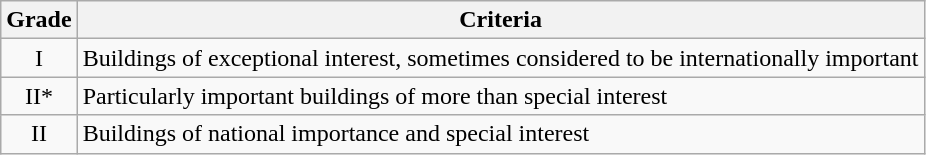<table class="wikitable">
<tr>
<th>Grade</th>
<th>Criteria</th>
</tr>
<tr>
<td align="center" >I</td>
<td>Buildings of exceptional interest, sometimes considered to be internationally important</td>
</tr>
<tr>
<td align="center" >II*</td>
<td>Particularly important buildings of more than special interest</td>
</tr>
<tr>
<td align="center" >II</td>
<td>Buildings of national importance and special interest</td>
</tr>
</table>
